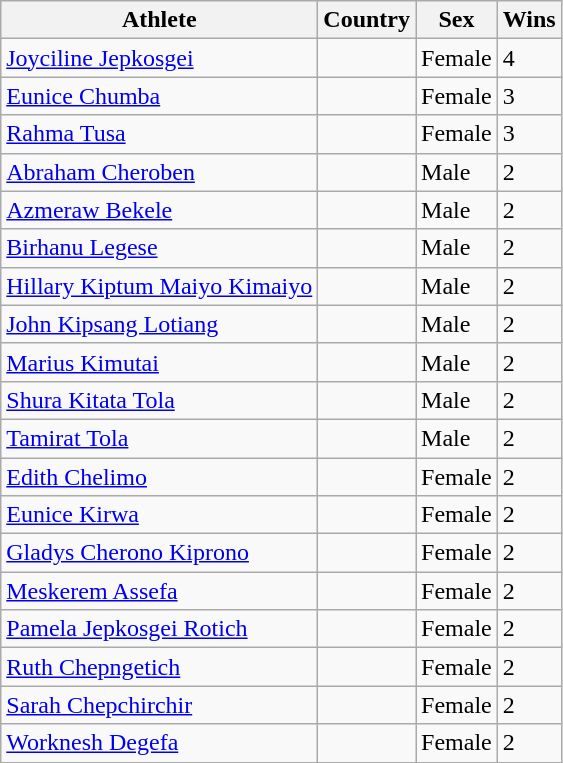<table class="wikitable sortable">
<tr>
<th>Athlete</th>
<th>Country</th>
<th>Sex</th>
<th>Wins</th>
</tr>
<tr>
<td><a href='#'>Joyciline Jepkosgei</a></td>
<td></td>
<td>Female</td>
<td>4</td>
</tr>
<tr>
<td><a href='#'>Eunice Chumba</a></td>
<td></td>
<td>Female</td>
<td>3</td>
</tr>
<tr>
<td><a href='#'>Rahma Tusa</a></td>
<td></td>
<td>Female</td>
<td>3</td>
</tr>
<tr>
<td><a href='#'>Abraham Cheroben</a></td>
<td></td>
<td>Male</td>
<td>2</td>
</tr>
<tr>
<td><a href='#'>Azmeraw Bekele</a></td>
<td></td>
<td>Male</td>
<td>2</td>
</tr>
<tr>
<td><a href='#'>Birhanu Legese</a></td>
<td></td>
<td>Male</td>
<td>2</td>
</tr>
<tr>
<td><a href='#'>Hillary Kiptum Maiyo Kimaiyo</a></td>
<td></td>
<td>Male</td>
<td>2</td>
</tr>
<tr>
<td><a href='#'>John Kipsang Lotiang</a></td>
<td></td>
<td>Male</td>
<td>2</td>
</tr>
<tr>
<td><a href='#'>Marius Kimutai</a></td>
<td></td>
<td>Male</td>
<td>2</td>
</tr>
<tr>
<td><a href='#'>Shura Kitata Tola</a></td>
<td></td>
<td>Male</td>
<td>2</td>
</tr>
<tr>
<td><a href='#'>Tamirat Tola</a></td>
<td></td>
<td>Male</td>
<td>2</td>
</tr>
<tr>
<td><a href='#'>Edith Chelimo</a></td>
<td></td>
<td>Female</td>
<td>2</td>
</tr>
<tr>
<td><a href='#'>Eunice Kirwa</a></td>
<td></td>
<td>Female</td>
<td>2</td>
</tr>
<tr>
<td><a href='#'>Gladys Cherono Kiprono</a></td>
<td></td>
<td>Female</td>
<td>2</td>
</tr>
<tr>
<td><a href='#'>Meskerem Assefa</a></td>
<td></td>
<td>Female</td>
<td>2</td>
</tr>
<tr>
<td><a href='#'>Pamela Jepkosgei Rotich</a></td>
<td></td>
<td>Female</td>
<td>2</td>
</tr>
<tr>
<td><a href='#'>Ruth Chepngetich</a></td>
<td></td>
<td>Female</td>
<td>2</td>
</tr>
<tr>
<td><a href='#'>Sarah Chepchirchir</a></td>
<td></td>
<td>Female</td>
<td>2</td>
</tr>
<tr>
<td><a href='#'>Worknesh Degefa</a></td>
<td></td>
<td>Female</td>
<td>2</td>
</tr>
</table>
